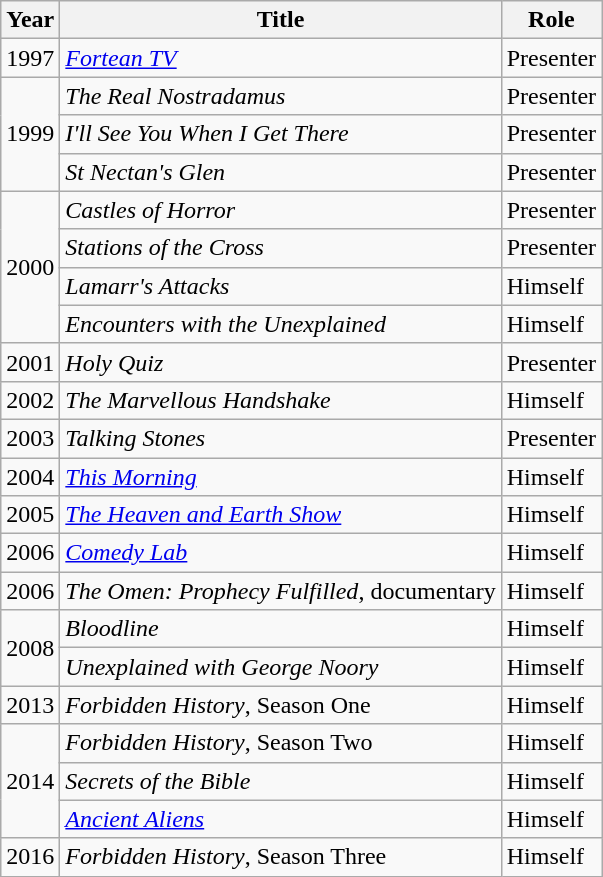<table class="wikitable">
<tr>
<th>Year</th>
<th>Title</th>
<th>Role</th>
</tr>
<tr )>
<td>1997</td>
<td><em><a href='#'>Fortean TV</a></em></td>
<td>Presenter</td>
</tr>
<tr>
<td rowspan=3>1999</td>
<td><em>The Real Nostradamus</em></td>
<td>Presenter</td>
</tr>
<tr>
<td><em>I'll See You When I Get There</em></td>
<td>Presenter</td>
</tr>
<tr>
<td><em>St Nectan's Glen</em></td>
<td>Presenter</td>
</tr>
<tr>
<td rowspan=4>2000</td>
<td><em>Castles of Horror</em></td>
<td>Presenter</td>
</tr>
<tr>
<td><em>Stations of the Cross</em></td>
<td>Presenter</td>
</tr>
<tr>
<td><em>Lamarr's Attacks</em></td>
<td>Himself</td>
</tr>
<tr>
<td><em>Encounters with the Unexplained</em></td>
<td>Himself</td>
</tr>
<tr>
<td>2001</td>
<td><em>Holy Quiz</em></td>
<td>Presenter</td>
</tr>
<tr>
<td>2002</td>
<td><em>The Marvellous Handshake</em></td>
<td>Himself</td>
</tr>
<tr>
<td>2003</td>
<td><em>Talking Stones</em></td>
<td>Presenter</td>
</tr>
<tr>
<td>2004</td>
<td><em><a href='#'>This Morning</a></em></td>
<td>Himself</td>
</tr>
<tr>
<td>2005</td>
<td><em><a href='#'>The Heaven and Earth Show</a></em></td>
<td>Himself</td>
</tr>
<tr>
<td>2006</td>
<td><em><a href='#'>Comedy Lab</a></em></td>
<td>Himself</td>
</tr>
<tr>
<td>2006</td>
<td><em>The Omen: Prophecy Fulfilled</em>, documentary</td>
<td>Himself</td>
</tr>
<tr>
<td rowspan=2>2008</td>
<td><em>Bloodline</em></td>
<td>Himself</td>
</tr>
<tr>
<td><em>Unexplained with George Noory</em></td>
<td>Himself</td>
</tr>
<tr>
<td>2013</td>
<td><em>Forbidden History</em>, Season One</td>
<td>Himself</td>
</tr>
<tr>
<td rowspan=3>2014</td>
<td><em>Forbidden History</em>, Season Two</td>
<td>Himself</td>
</tr>
<tr>
<td><em>Secrets of the Bible</em></td>
<td>Himself</td>
</tr>
<tr>
<td><em><a href='#'>Ancient Aliens</a></em></td>
<td>Himself</td>
</tr>
<tr>
<td rowspan=2>2016</td>
<td><em>Forbidden History</em>, Season Three</td>
<td>Himself</td>
</tr>
</table>
